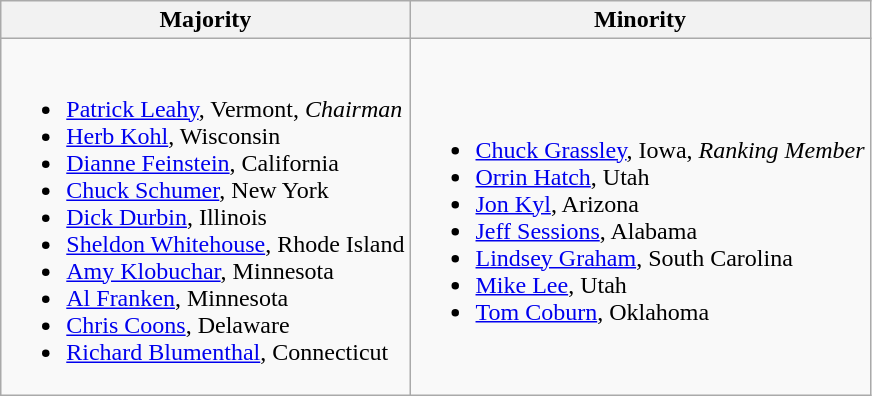<table class=wikitable>
<tr>
<th>Majority</th>
<th>Minority</th>
</tr>
<tr>
<td><br><ul><li><a href='#'>Patrick Leahy</a>, Vermont, <em>Chairman</em></li><li><a href='#'>Herb Kohl</a>, Wisconsin</li><li><a href='#'>Dianne Feinstein</a>, California</li><li><a href='#'>Chuck Schumer</a>, New York</li><li><a href='#'>Dick Durbin</a>, Illinois</li><li><a href='#'>Sheldon Whitehouse</a>, Rhode Island</li><li><a href='#'>Amy Klobuchar</a>, Minnesota</li><li><a href='#'>Al Franken</a>, Minnesota</li><li><a href='#'>Chris Coons</a>, Delaware</li><li><a href='#'>Richard Blumenthal</a>, Connecticut</li></ul></td>
<td><br><ul><li><a href='#'>Chuck Grassley</a>, Iowa, <em>Ranking Member</em></li><li><a href='#'>Orrin Hatch</a>, Utah</li><li><a href='#'>Jon Kyl</a>, Arizona</li><li><a href='#'>Jeff Sessions</a>, Alabama</li><li><a href='#'>Lindsey Graham</a>, South Carolina</li><li><a href='#'>Mike Lee</a>, Utah</li><li><a href='#'>Tom Coburn</a>, Oklahoma</li></ul></td>
</tr>
</table>
